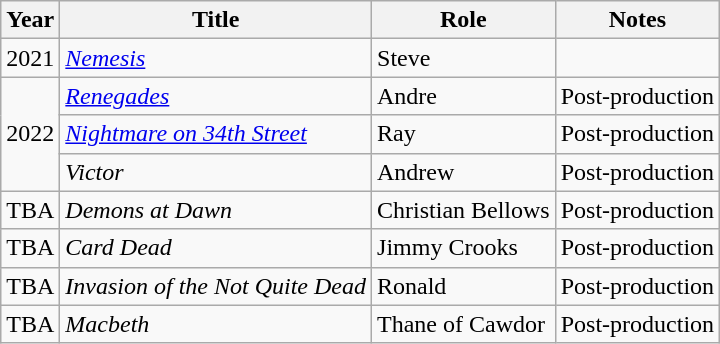<table class="wikitable">
<tr>
<th>Year</th>
<th>Title</th>
<th>Role</th>
<th>Notes</th>
</tr>
<tr>
<td>2021</td>
<td><em><a href='#'>Nemesis</a></em></td>
<td>Steve</td>
<td></td>
</tr>
<tr>
<td rowspan=3>2022</td>
<td><em><a href='#'>Renegades</a></em></td>
<td>Andre</td>
<td>Post-production</td>
</tr>
<tr>
<td><em><a href='#'>Nightmare on 34th Street</a></em></td>
<td>Ray</td>
<td>Post-production</td>
</tr>
<tr>
<td><em>Victor</em></td>
<td>Andrew</td>
<td>Post-production</td>
</tr>
<tr>
<td>TBA</td>
<td><em>Demons at Dawn</em></td>
<td>Christian Bellows</td>
<td>Post-production</td>
</tr>
<tr>
<td>TBA</td>
<td><em>Card Dead</em></td>
<td>Jimmy Crooks</td>
<td>Post-production</td>
</tr>
<tr>
<td>TBA</td>
<td><em>Invasion of the Not Quite Dead</em></td>
<td>Ronald</td>
<td>Post-production</td>
</tr>
<tr>
<td>TBA</td>
<td><em>Macbeth</em></td>
<td>Thane of Cawdor</td>
<td>Post-production</td>
</tr>
</table>
